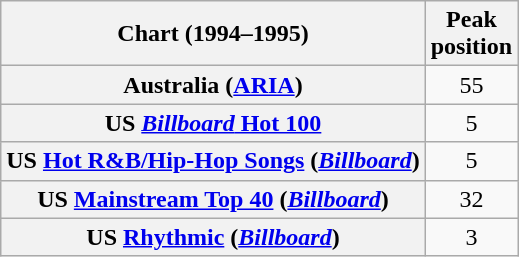<table Class = "wikitable sortable plainrowheaders">
<tr>
<th>Chart (1994–1995)</th>
<th>Peak<br>position</th>
</tr>
<tr>
<th scope="row">Australia (<a href='#'>ARIA</a>)</th>
<td align=center>55</td>
</tr>
<tr>
<th scope="row">US <a href='#'><em>Billboard</em> Hot 100</a></th>
<td align=center>5</td>
</tr>
<tr>
<th scope="row">US <a href='#'>Hot R&B/Hip-Hop Songs</a> (<em><a href='#'>Billboard</a></em>)</th>
<td align=center>5</td>
</tr>
<tr>
<th scope="row">US <a href='#'>Mainstream Top 40</a> (<em><a href='#'>Billboard</a></em>)</th>
<td align=center>32</td>
</tr>
<tr>
<th scope="row">US <a href='#'>Rhythmic</a> (<em><a href='#'>Billboard</a></em>)</th>
<td align=center>3</td>
</tr>
</table>
